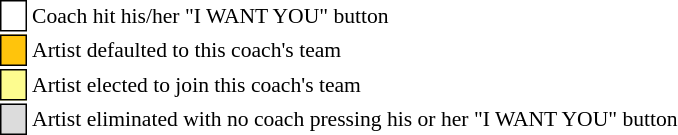<table class="toccolours" style="font-size: 90%; white-space: nowrap;">
<tr>
<td style="background:white; border: 1px solid black;"> <strong></strong> </td>
<td>Coach hit his/her "I WANT YOU" button</td>
</tr>
<tr>
<td style="background:#FFC40C; border: 1px solid black">    </td>
<td>Artist defaulted to this coach's team</td>
</tr>
<tr>
<td style="background:#fdfc8f; border: 1px solid black;">    </td>
<td style="padding-right: 8px">Artist elected to join this coach's team</td>
</tr>
<tr>
<td style="background:#DCDCDC; border: 1px solid black">    </td>
<td>Artist eliminated with no coach pressing his or her "I WANT YOU" button</td>
</tr>
<tr>
</tr>
</table>
